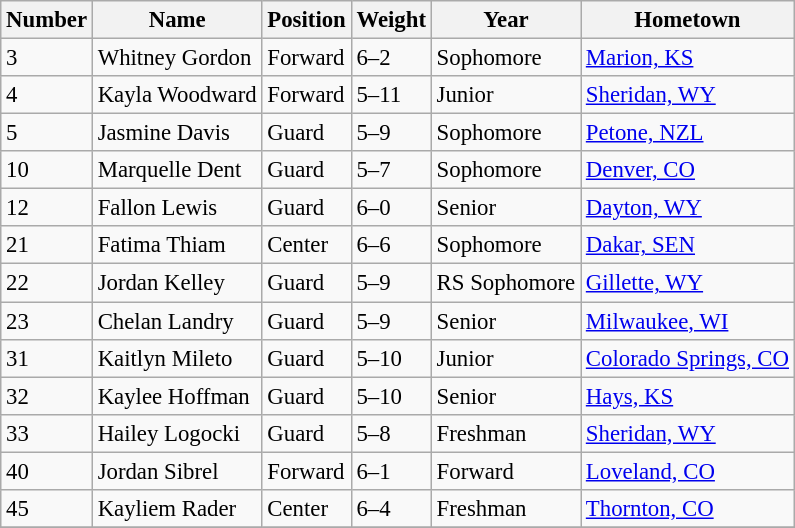<table class="wikitable" style="font-size: 95%;">
<tr>
<th>Number</th>
<th>Name</th>
<th>Position</th>
<th>Weight</th>
<th>Year</th>
<th>Hometown</th>
</tr>
<tr>
<td>3</td>
<td>Whitney Gordon</td>
<td>Forward</td>
<td>6–2</td>
<td>Sophomore</td>
<td><a href='#'>Marion, KS</a></td>
</tr>
<tr>
<td>4</td>
<td>Kayla Woodward</td>
<td>Forward</td>
<td>5–11</td>
<td>Junior</td>
<td><a href='#'>Sheridan, WY</a></td>
</tr>
<tr>
<td>5</td>
<td>Jasmine Davis</td>
<td>Guard</td>
<td>5–9</td>
<td>Sophomore</td>
<td><a href='#'>Petone, NZL</a></td>
</tr>
<tr>
<td>10</td>
<td>Marquelle Dent</td>
<td>Guard</td>
<td>5–7</td>
<td>Sophomore</td>
<td><a href='#'>Denver, CO</a></td>
</tr>
<tr>
<td>12</td>
<td>Fallon Lewis</td>
<td>Guard</td>
<td>6–0</td>
<td>Senior</td>
<td><a href='#'>Dayton, WY</a></td>
</tr>
<tr>
<td>21</td>
<td>Fatima Thiam</td>
<td>Center</td>
<td>6–6</td>
<td>Sophomore</td>
<td><a href='#'>Dakar, SEN</a></td>
</tr>
<tr>
<td>22</td>
<td>Jordan Kelley</td>
<td>Guard</td>
<td>5–9</td>
<td>RS Sophomore</td>
<td><a href='#'>Gillette, WY</a></td>
</tr>
<tr>
<td>23</td>
<td>Chelan Landry</td>
<td>Guard</td>
<td>5–9</td>
<td>Senior</td>
<td><a href='#'>Milwaukee, WI</a></td>
</tr>
<tr>
<td>31</td>
<td>Kaitlyn Mileto</td>
<td>Guard</td>
<td>5–10</td>
<td>Junior</td>
<td><a href='#'>Colorado Springs, CO</a></td>
</tr>
<tr>
<td>32</td>
<td>Kaylee Hoffman</td>
<td>Guard</td>
<td>5–10</td>
<td>Senior</td>
<td><a href='#'>Hays, KS</a></td>
</tr>
<tr>
<td>33</td>
<td>Hailey Logocki</td>
<td>Guard</td>
<td>5–8</td>
<td>Freshman</td>
<td><a href='#'>Sheridan, WY</a></td>
</tr>
<tr>
<td>40</td>
<td>Jordan Sibrel</td>
<td>Forward</td>
<td>6–1</td>
<td>Forward</td>
<td><a href='#'>Loveland, CO</a></td>
</tr>
<tr>
<td>45</td>
<td>Kayliem Rader</td>
<td>Center</td>
<td>6–4</td>
<td>Freshman</td>
<td><a href='#'>Thornton, CO</a></td>
</tr>
<tr>
</tr>
</table>
